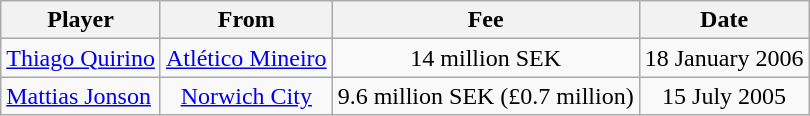<table class="wikitable" style="text-align:center">
<tr>
<th>Player</th>
<th>From</th>
<th>Fee</th>
<th>Date</th>
</tr>
<tr>
<td align=left> <a href='#'>Thiago Quirino</a></td>
<td><a href='#'>Atlético Mineiro</a></td>
<td>14 million SEK</td>
<td>18 January 2006</td>
</tr>
<tr>
<td align=left> <a href='#'>Mattias Jonson</a></td>
<td><a href='#'>Norwich City</a></td>
<td>9.6 million SEK (£0.7 million)</td>
<td>15 July 2005</td>
</tr>
</table>
